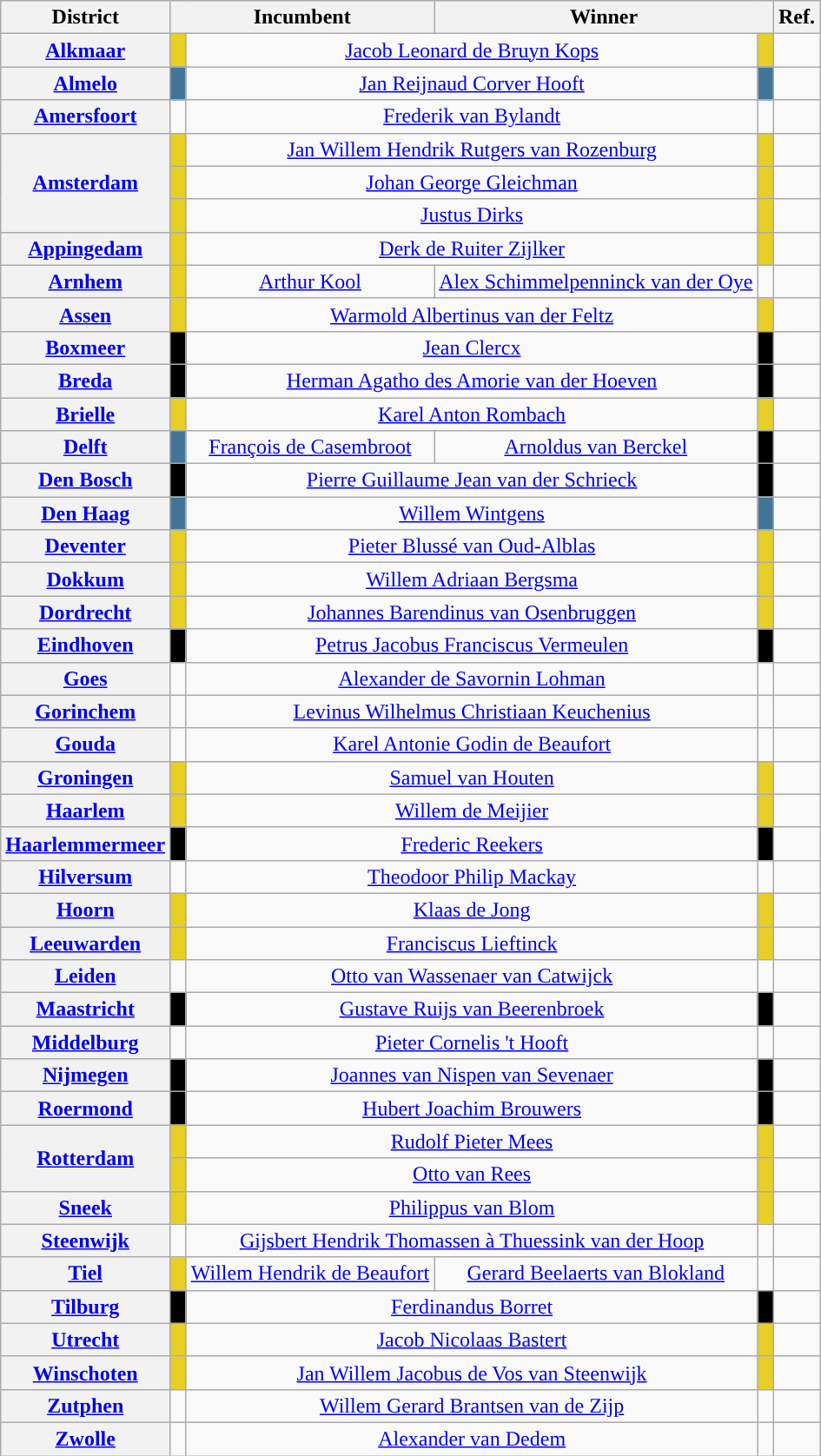<table class="wikitable">
<tr style="text-align:center;">
<th>District</th>
<th colspan=2>Incumbent</th>
<th colspan=2>Winner</th>
<th>Ref.</th>
</tr>
<tr>
<th><a href='#'>Alkmaar</a></th>
<td style="width:5px; background:#e7cf25"></td>
<td colspan=2 style="text-align:center"><a href='#'>Jacob Leonard de Bruyn Kops</a></td>
<td style="width:5px; background:#e7cf25"></td>
<td></td>
</tr>
<tr>
<th><a href='#'>Almelo</a></th>
<td style="width:5px; background:#437599"></td>
<td colspan=2 style="text-align:center"><a href='#'>Jan Reijnaud Corver Hooft</a></td>
<td style="width:5px; background:#437599"></td>
<td></td>
</tr>
<tr>
<th><a href='#'>Amersfoort</a></th>
<td style="width:5px; background:"></td>
<td colspan=2 style="text-align:center"><a href='#'>Frederik van Bylandt</a></td>
<td style="width:5px; background:"></td>
<td></td>
</tr>
<tr>
<th rowspan=3><a href='#'>Amsterdam</a></th>
<td style="width:5px; background:#e7cf25"></td>
<td colspan=2 style="text-align:center"><a href='#'>Jan Willem Hendrik Rutgers van Rozenburg</a></td>
<td style="width:5px; background:#e7cf25"></td>
<td></td>
</tr>
<tr>
<td style="width:5px; background:#e7cf25"></td>
<td colspan=2 style="text-align:center"><a href='#'>Johan George Gleichman</a></td>
<td style="width:5px; background:#e7cf25"></td>
<td></td>
</tr>
<tr>
<td style="width:5px; background:#e7cf25"></td>
<td colspan=2 style="text-align:center"><a href='#'>Justus Dirks</a></td>
<td style="width:5px; background:#e7cf25"></td>
<td></td>
</tr>
<tr>
<th><a href='#'>Appingedam</a></th>
<td style="width:5px; background:#e7cf25"></td>
<td colspan=2 style="text-align:center"><a href='#'>Derk de Ruiter Zijlker</a></td>
<td style="width:5px; background:#e7cf25"></td>
<td></td>
</tr>
<tr>
<th><a href='#'>Arnhem</a></th>
<td style="width:5px; background:#e7cf25"></td>
<td style="text-align:center"><a href='#'>Arthur Kool</a></td>
<td style="text-align:center"><a href='#'>Alex Schimmelpenninck van der Oye</a></td>
<td style="width:5px; background:"></td>
<td></td>
</tr>
<tr>
<th><a href='#'>Assen</a></th>
<td style="width:5px; background:#e7cf25"></td>
<td colspan=2 style="text-align:center"><a href='#'>Warmold Albertinus van der Feltz</a></td>
<td style="width:5px; background:#e7cf25"></td>
<td></td>
</tr>
<tr>
<th><a href='#'>Boxmeer</a></th>
<td style="width:5px; background:black"></td>
<td colspan=2 style="text-align:center"><a href='#'>Jean Clercx</a></td>
<td style="width:5px; background:black"></td>
<td></td>
</tr>
<tr>
<th><a href='#'>Breda</a></th>
<td style="width:5px; background:black"></td>
<td colspan=2 style="text-align:center"><a href='#'>Herman Agatho des Amorie van der Hoeven</a></td>
<td style="width:5px; background:black"></td>
<td></td>
</tr>
<tr>
<th><a href='#'>Brielle</a></th>
<td style="width:5px; background:#e7cf25"></td>
<td colspan=2 style="text-align:center"><a href='#'>Karel Anton Rombach</a></td>
<td style="width:5px; background:#e7cf25"></td>
<td></td>
</tr>
<tr>
<th><a href='#'>Delft</a></th>
<td style="width:5px; background:#437599"></td>
<td style="text-align:center"><a href='#'>François de Casembroot</a></td>
<td style="text-align:center"><a href='#'>Arnoldus van Berckel</a></td>
<td style="width:5px; background:black"></td>
<td></td>
</tr>
<tr>
<th><a href='#'>Den Bosch</a></th>
<td style="width:5px; background:black"></td>
<td colspan=2 style="text-align:center"><a href='#'>Pierre Guillaume Jean van der Schrieck</a></td>
<td style="width:5px; background:black"></td>
<td></td>
</tr>
<tr>
<th><a href='#'>Den Haag</a></th>
<td style="width:5px; background:#437599"></td>
<td colspan=2 style="text-align:center"><a href='#'>Willem Wintgens</a></td>
<td style="width:5px; background:#437599"></td>
<td></td>
</tr>
<tr>
<th><a href='#'>Deventer</a></th>
<td style="width:5px; background:#e7cf25"></td>
<td colspan=2 style="text-align:center"><a href='#'>Pieter Blussé van Oud-Alblas</a></td>
<td style="width:5px; background:#e7cf25"></td>
<td></td>
</tr>
<tr>
<th><a href='#'>Dokkum</a></th>
<td style="width:5px; background:#e7cf25"></td>
<td colspan=2 style="text-align:center"><a href='#'>Willem Adriaan Bergsma</a></td>
<td style="width:5px; background:#e7cf25"></td>
<td></td>
</tr>
<tr>
<th><a href='#'>Dordrecht</a></th>
<td style="width:5px; background:#e7cf25"></td>
<td colspan=2 style="text-align:center"><a href='#'>Johannes Barendinus van Osenbruggen</a></td>
<td style="width:5px; background:#e7cf25"></td>
<td></td>
</tr>
<tr>
<th><a href='#'>Eindhoven</a></th>
<td style="width:5px; background:black"></td>
<td colspan=2 style="text-align:center"><a href='#'>Petrus Jacobus Franciscus Vermeulen</a></td>
<td style="width:5px; background:black"></td>
<td></td>
</tr>
<tr>
<th><a href='#'>Goes</a></th>
<td style="width:5px; background:"></td>
<td colspan=2 style="text-align:center"><a href='#'>Alexander de Savornin Lohman</a></td>
<td style="width:5px; background:"></td>
<td></td>
</tr>
<tr>
<th><a href='#'>Gorinchem</a></th>
<td style="width:5px; background:"></td>
<td colspan=2 style="text-align:center"><a href='#'>Levinus Wilhelmus Christiaan Keuchenius</a></td>
<td style="width:5px; background:"></td>
<td></td>
</tr>
<tr>
<th><a href='#'>Gouda</a></th>
<td style="width:5px; background:"></td>
<td colspan=2 style="text-align:center"><a href='#'>Karel Antonie Godin de Beaufort</a></td>
<td style="width:5px; background:"></td>
<td></td>
</tr>
<tr>
<th><a href='#'>Groningen</a></th>
<td style="width:5px; background:#e7cf25"></td>
<td colspan=2 style="text-align:center"><a href='#'>Samuel van Houten</a></td>
<td style="width:5px; background:#e7cf25"></td>
<td></td>
</tr>
<tr>
<th><a href='#'>Haarlem</a></th>
<td style="width:5px; background:#e7cf25"></td>
<td colspan=2 style="text-align:center"><a href='#'>Willem de Meijier</a></td>
<td style="width:5px; background:#e7cf25"></td>
<td></td>
</tr>
<tr>
<th><a href='#'>Haarlemmermeer</a></th>
<td style="width:5px; background:black"></td>
<td colspan=2 style="text-align:center"><a href='#'>Frederic Reekers</a></td>
<td style="width:5px; background:black"></td>
<td></td>
</tr>
<tr>
<th><a href='#'>Hilversum</a></th>
<td style="width:5px; background:"></td>
<td colspan=2 style="text-align:center"><a href='#'>Theodoor Philip Mackay</a></td>
<td style="width:5px; background:"></td>
<td></td>
</tr>
<tr>
<th><a href='#'>Hoorn</a></th>
<td style="width:5px; background:#e7cf25"></td>
<td colspan=2 style="text-align:center"><a href='#'>Klaas de Jong</a></td>
<td style="width:5px; background:#e7cf25"></td>
<td></td>
</tr>
<tr>
<th><a href='#'>Leeuwarden</a></th>
<td style="width:5px; background:#e7cf25"></td>
<td colspan=2 style="text-align:center"><a href='#'>Franciscus Lieftinck</a></td>
<td style="width:5px; background:#e7cf25"></td>
<td></td>
</tr>
<tr>
<th><a href='#'>Leiden</a></th>
<td style="width:5px; background:"></td>
<td colspan=2 style="text-align:center"><a href='#'>Otto van Wassenaer van Catwijck</a></td>
<td style="width:5px; background:"></td>
<td></td>
</tr>
<tr>
<th><a href='#'>Maastricht</a></th>
<td style="width:5px; background:black"></td>
<td colspan=2 style="text-align:center"><a href='#'>Gustave Ruijs van Beerenbroek</a></td>
<td style="width:5px; background:black"></td>
<td></td>
</tr>
<tr>
<th><a href='#'>Middelburg</a></th>
<td style="width:5px; background:"></td>
<td colspan=2 style="text-align:center"><a href='#'>Pieter Cornelis 't Hooft</a></td>
<td style="width:5px; background:"></td>
<td></td>
</tr>
<tr>
<th><a href='#'>Nijmegen</a></th>
<td style="width:5px; background:black"></td>
<td colspan=2 style="text-align:center"><a href='#'>Joannes van Nispen van Sevenaer</a></td>
<td style="width:5px; background:black"></td>
<td></td>
</tr>
<tr>
<th><a href='#'>Roermond</a></th>
<td style="width:5px; background:black"></td>
<td colspan=2 style="text-align:center"><a href='#'>Hubert Joachim Brouwers</a></td>
<td style="width:5px; background:black"></td>
<td></td>
</tr>
<tr>
<th rowspan=2><a href='#'>Rotterdam</a></th>
<td style="width:5px; background:#e7cf25"></td>
<td colspan=2 style="text-align:center"><a href='#'>Rudolf Pieter Mees</a></td>
<td style="width:5px; background:#e7cf25"></td>
<td></td>
</tr>
<tr>
<td style="width:5px; background:#e7cf25"></td>
<td colspan=2 style="text-align:center"><a href='#'>Otto van Rees</a></td>
<td style="width:5px; background:#e7cf25"></td>
<td></td>
</tr>
<tr>
<th><a href='#'>Sneek</a></th>
<td style="width:5px; background:#e7cf25"></td>
<td colspan=2 style="text-align:center"><a href='#'>Philippus van Blom</a></td>
<td style="width:5px; background:#e7cf25"></td>
<td></td>
</tr>
<tr>
<th><a href='#'>Steenwijk</a></th>
<td style="width:5px; background:"></td>
<td colspan=2 style="text-align:center"><a href='#'>Gijsbert Hendrik Thomassen à Thuessink van der Hoop</a></td>
<td style="width:5px; background:"></td>
<td></td>
</tr>
<tr>
<th><a href='#'>Tiel</a></th>
<td style="width:5px; background:#e7cf25"></td>
<td style="text-align:center"><a href='#'>Willem Hendrik de Beaufort</a></td>
<td style="text-align:center"><a href='#'>Gerard Beelaerts van Blokland</a></td>
<td style="width:5px; background:"></td>
<td></td>
</tr>
<tr>
<th><a href='#'>Tilburg</a></th>
<td style="width:5px; background:black"></td>
<td colspan=2 style="text-align:center"><a href='#'>Ferdinandus Borret</a></td>
<td style="width:5px; background:black"></td>
<td></td>
</tr>
<tr>
<th><a href='#'>Utrecht</a></th>
<td style="width:5px; background:#e7cf25"></td>
<td colspan=2 style="text-align:center"><a href='#'>Jacob Nicolaas Bastert</a></td>
<td style="width:5px; background:#e7cf25"></td>
<td></td>
</tr>
<tr>
<th><a href='#'>Winschoten</a></th>
<td style="width:5px; background:#e7cf25"></td>
<td colspan=2 style="text-align:center"><a href='#'>Jan Willem Jacobus de Vos van Steenwijk</a></td>
<td style="width:5px; background:#e7cf25"></td>
<td></td>
</tr>
<tr>
<th><a href='#'>Zutphen</a></th>
<td style="width:5px; background:"></td>
<td colspan=2 style="text-align:center"><a href='#'>Willem Gerard Brantsen van de Zijp</a></td>
<td style="width:5px; background:"></td>
<td></td>
</tr>
<tr>
<th><a href='#'>Zwolle</a></th>
<td style="width:5px; background:"></td>
<td colspan=2 style="text-align:center"><a href='#'>Alexander van Dedem</a></td>
<td style="width:5px; background:"></td>
<td></td>
</tr>
</table>
